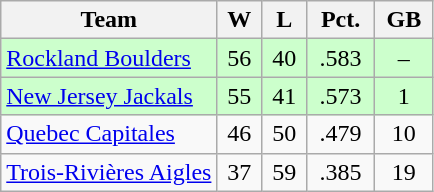<table class="wikitable">
<tr>
<th width="50%">Team</th>
<th>W</th>
<th>L</th>
<th>Pct.</th>
<th>GB</th>
</tr>
<tr align=center bgcolor=ccffcc>
<td align=left><a href='#'>Rockland Boulders</a></td>
<td>56</td>
<td>40</td>
<td>.583</td>
<td>–</td>
</tr>
<tr align=center bgcolor=ccffcc>
<td align=left><a href='#'>New Jersey Jackals</a></td>
<td>55</td>
<td>41</td>
<td>.573</td>
<td>1</td>
</tr>
<tr align=center>
<td align=left><a href='#'>Quebec Capitales</a></td>
<td>46</td>
<td>50</td>
<td>.479</td>
<td>10</td>
</tr>
<tr align=center>
<td align=left><a href='#'>Trois-Rivières Aigles</a></td>
<td>37</td>
<td>59</td>
<td>.385</td>
<td>19</td>
</tr>
</table>
